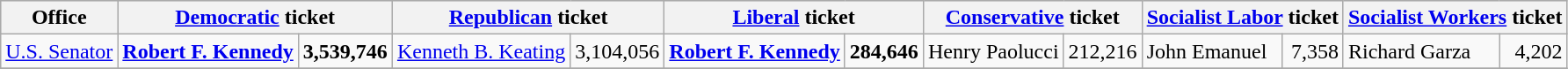<table class=wikitable>
<tr bgcolor=lightgrey>
<th>Office</th>
<th colspan="2" ><a href='#'>Democratic</a> ticket</th>
<th colspan="2" ><a href='#'>Republican</a> ticket</th>
<th colspan="2" ><a href='#'>Liberal</a> ticket</th>
<th colspan="2" ><a href='#'>Conservative</a> ticket</th>
<th colspan="2" ><a href='#'>Socialist Labor</a> ticket</th>
<th colspan="2" ><a href='#'>Socialist Workers</a> ticket</th>
</tr>
<tr>
<td><a href='#'>U.S. Senator</a></td>
<td><strong><a href='#'>Robert F. Kennedy</a></strong></td>
<td align="right"><strong>3,539,746</strong></td>
<td><a href='#'>Kenneth B. Keating</a></td>
<td align="right">3,104,056</td>
<td><strong><a href='#'>Robert F. Kennedy</a></strong></td>
<td align="right"><strong>284,646</strong></td>
<td>Henry Paolucci</td>
<td align="right">212,216</td>
<td>John Emanuel</td>
<td align="right">7,358</td>
<td>Richard Garza</td>
<td align="right">4,202</td>
</tr>
<tr>
</tr>
</table>
